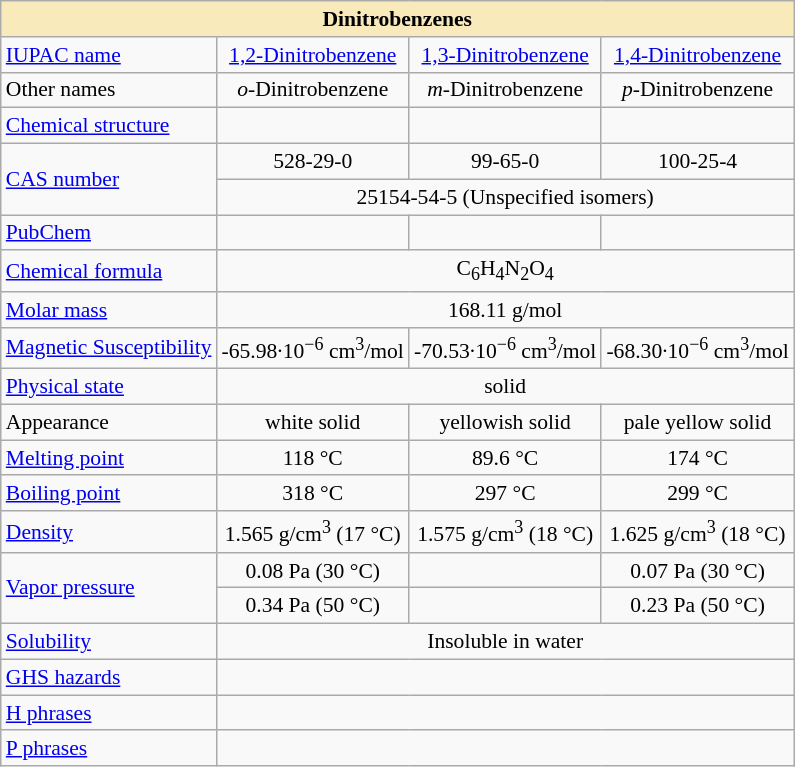<table class="wikitable sortable float-right" style="text-align:center; font-size:90%">
<tr>
<td colspan="4" style="background:#f8eaba"><strong>Dinitrobenzenes</strong></td>
</tr>
<tr>
<td align="left"><a href='#'>IUPAC name</a></td>
<td><a href='#'>1,2-Dinitrobenzene</a></td>
<td><a href='#'>1,3-Dinitrobenzene</a></td>
<td><a href='#'>1,4-Dinitrobenzene</a></td>
</tr>
<tr>
<td class="hintergrundfarbe1" align="left">Other names</td>
<td><em>o</em>-Dinitrobenzene</td>
<td><em>m</em>-Dinitrobenzene</td>
<td><em>p</em>-Dinitrobenzene</td>
</tr>
<tr>
<td align="left"><a href='#'>Chemical structure</a></td>
<td></td>
<td></td>
<td></td>
</tr>
<tr>
<td rowspan="2" align="left"><a href='#'>CAS number</a></td>
<td>528-29-0</td>
<td>99-65-0</td>
<td>100-25-4</td>
</tr>
<tr>
<td colspan="3">25154-54-5 (Unspecified isomers)</td>
</tr>
<tr>
<td align="left"><a href='#'>PubChem</a></td>
<td></td>
<td></td>
<td></td>
</tr>
<tr>
<td align="left"><a href='#'>Chemical formula</a></td>
<td colspan="3">C<sub>6</sub>H<sub>4</sub>N<sub>2</sub>O<sub>4</sub></td>
</tr>
<tr>
<td align="left"><a href='#'>Molar mass</a></td>
<td colspan="3">168.11 g/mol</td>
</tr>
<tr>
<td><a href='#'>Magnetic Susceptibility</a></td>
<td>-65.98·10<sup>−6</sup> cm<sup>3</sup>/mol</td>
<td>-70.53·10<sup>−6</sup> cm<sup>3</sup>/mol</td>
<td>-68.30·10<sup>−6</sup> cm<sup>3</sup>/mol</td>
</tr>
<tr>
<td align="left"><a href='#'>Physical state</a></td>
<td colspan="3">solid</td>
</tr>
<tr>
<td align="left">Appearance</td>
<td>white solid</td>
<td>yellowish solid</td>
<td>pale yellow solid</td>
</tr>
<tr>
<td align="left"><a href='#'>Melting point</a></td>
<td>118 °C</td>
<td>89.6 °C</td>
<td>174 °C</td>
</tr>
<tr>
<td align="left"><a href='#'>Boiling point</a></td>
<td>318 °C</td>
<td>297 °C</td>
<td>299 °C</td>
</tr>
<tr>
<td align="left"><a href='#'>Density</a></td>
<td>1.565 g/cm<sup>3</sup> (17 °C)</td>
<td>1.575 g/cm<sup>3</sup> (18 °C)</td>
<td>1.625 g/cm<sup>3</sup> (18 °C)</td>
</tr>
<tr>
<td rowspan="2" align="left"><a href='#'>Vapor pressure</a></td>
<td>0.08 Pa (30 °C)</td>
<td></td>
<td>0.07 Pa (30 °C)</td>
</tr>
<tr>
<td>0.34 Pa (50 °C)</td>
<td></td>
<td>0.23 Pa (50 °C)</td>
</tr>
<tr>
<td align="left"><a href='#'>Solubility</a></td>
<td colspan="3">Insoluble in water</td>
</tr>
<tr>
<td align="left"><a href='#'>GHS hazards</a></td>
<td colspan="3">  </td>
</tr>
<tr>
<td align="left"><a href='#'>H phrases</a></td>
<td colspan="3"></td>
</tr>
<tr>
<td align="left"><a href='#'>P phrases</a></td>
<td colspan="3"></td>
</tr>
</table>
